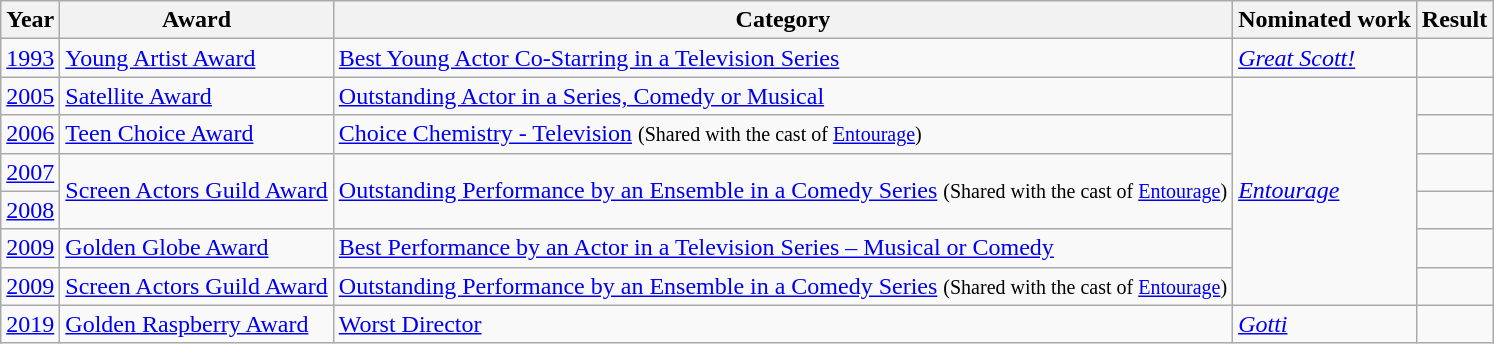<table class="wikitable sortable">
<tr style="text-align:center;">
<th scope="col">Year</th>
<th scope="col">Award</th>
<th scope="col">Category</th>
<th scope="col">Nominated work</th>
<th scope="col">Result</th>
</tr>
<tr>
<td><a href='#'>1993</a></td>
<td><a href='#'>Young Artist Award</a></td>
<td><a href='#'>Best Young Actor Co-Starring in a Television Series</a></td>
<td><em><a href='#'>Great Scott!</a></em></td>
<td></td>
</tr>
<tr>
<td><a href='#'>2005</a></td>
<td><a href='#'>Satellite Award</a></td>
<td><a href='#'>Outstanding Actor in a Series, Comedy or Musical</a></td>
<td rowspan="6"><em><a href='#'>Entourage</a></em></td>
<td></td>
</tr>
<tr>
<td><a href='#'>2006</a></td>
<td><a href='#'>Teen Choice Award</a></td>
<td><a href='#'>Choice Chemistry - Television</a> <small>(Shared with the cast of <a href='#'>Entourage</a>)</small></td>
<td></td>
</tr>
<tr>
<td><a href='#'>2007</a></td>
<td rowspan="2"><a href='#'>Screen Actors Guild Award</a></td>
<td rowspan="2"><a href='#'>Outstanding Performance by an Ensemble in a Comedy Series</a> <small>(Shared with the cast of <a href='#'>Entourage</a>)</small></td>
<td></td>
</tr>
<tr>
<td><a href='#'>2008</a></td>
<td></td>
</tr>
<tr>
<td><a href='#'>2009</a></td>
<td><a href='#'>Golden Globe Award</a></td>
<td><a href='#'>Best Performance by an Actor in a Television Series – Musical or Comedy</a></td>
<td></td>
</tr>
<tr>
<td><a href='#'>2009</a></td>
<td><a href='#'>Screen Actors Guild Award</a></td>
<td><a href='#'>Outstanding Performance by an Ensemble in a Comedy Series</a> <small>(Shared with the cast of <a href='#'>Entourage</a>)</small></td>
<td></td>
</tr>
<tr>
<td><a href='#'>2019</a></td>
<td><a href='#'>Golden Raspberry Award</a></td>
<td><a href='#'>Worst Director</a></td>
<td><em><a href='#'>Gotti</a></em></td>
<td></td>
</tr>
</table>
